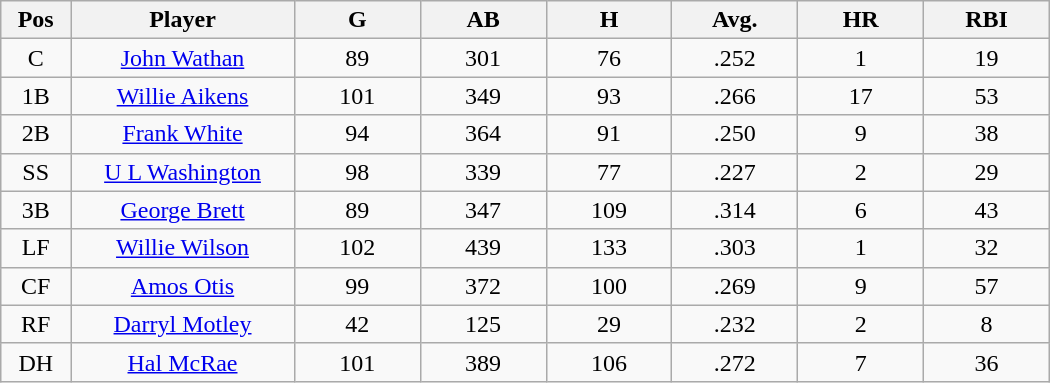<table class="wikitable sortable">
<tr>
<th bgcolor="#DDDDFF" width="5%">Pos</th>
<th bgcolor="#DDDDFF" width="16%">Player</th>
<th bgcolor="#DDDDFF" width="9%">G</th>
<th bgcolor="#DDDDFF" width="9%">AB</th>
<th bgcolor="#DDDDFF" width="9%">H</th>
<th bgcolor="#DDDDFF" width="9%">Avg.</th>
<th bgcolor="#DDDDFF" width="9%">HR</th>
<th bgcolor="#DDDDFF" width="9%">RBI</th>
</tr>
<tr align="center">
<td>C</td>
<td><a href='#'>John Wathan</a></td>
<td>89</td>
<td>301</td>
<td>76</td>
<td>.252</td>
<td>1</td>
<td>19</td>
</tr>
<tr align=center>
<td>1B</td>
<td><a href='#'>Willie Aikens</a></td>
<td>101</td>
<td>349</td>
<td>93</td>
<td>.266</td>
<td>17</td>
<td>53</td>
</tr>
<tr align=center>
<td>2B</td>
<td><a href='#'>Frank White</a></td>
<td>94</td>
<td>364</td>
<td>91</td>
<td>.250</td>
<td>9</td>
<td>38</td>
</tr>
<tr align=center>
<td>SS</td>
<td><a href='#'>U L Washington</a></td>
<td>98</td>
<td>339</td>
<td>77</td>
<td>.227</td>
<td>2</td>
<td>29</td>
</tr>
<tr align=center>
<td>3B</td>
<td><a href='#'>George Brett</a></td>
<td>89</td>
<td>347</td>
<td>109</td>
<td>.314</td>
<td>6</td>
<td>43</td>
</tr>
<tr align=center>
<td>LF</td>
<td><a href='#'>Willie Wilson</a></td>
<td>102</td>
<td>439</td>
<td>133</td>
<td>.303</td>
<td>1</td>
<td>32</td>
</tr>
<tr align=center>
<td>CF</td>
<td><a href='#'>Amos Otis</a></td>
<td>99</td>
<td>372</td>
<td>100</td>
<td>.269</td>
<td>9</td>
<td>57</td>
</tr>
<tr align=center>
<td>RF</td>
<td><a href='#'>Darryl Motley</a></td>
<td>42</td>
<td>125</td>
<td>29</td>
<td>.232</td>
<td>2</td>
<td>8</td>
</tr>
<tr align=center>
<td>DH</td>
<td><a href='#'>Hal McRae</a></td>
<td>101</td>
<td>389</td>
<td>106</td>
<td>.272</td>
<td>7</td>
<td>36</td>
</tr>
</table>
